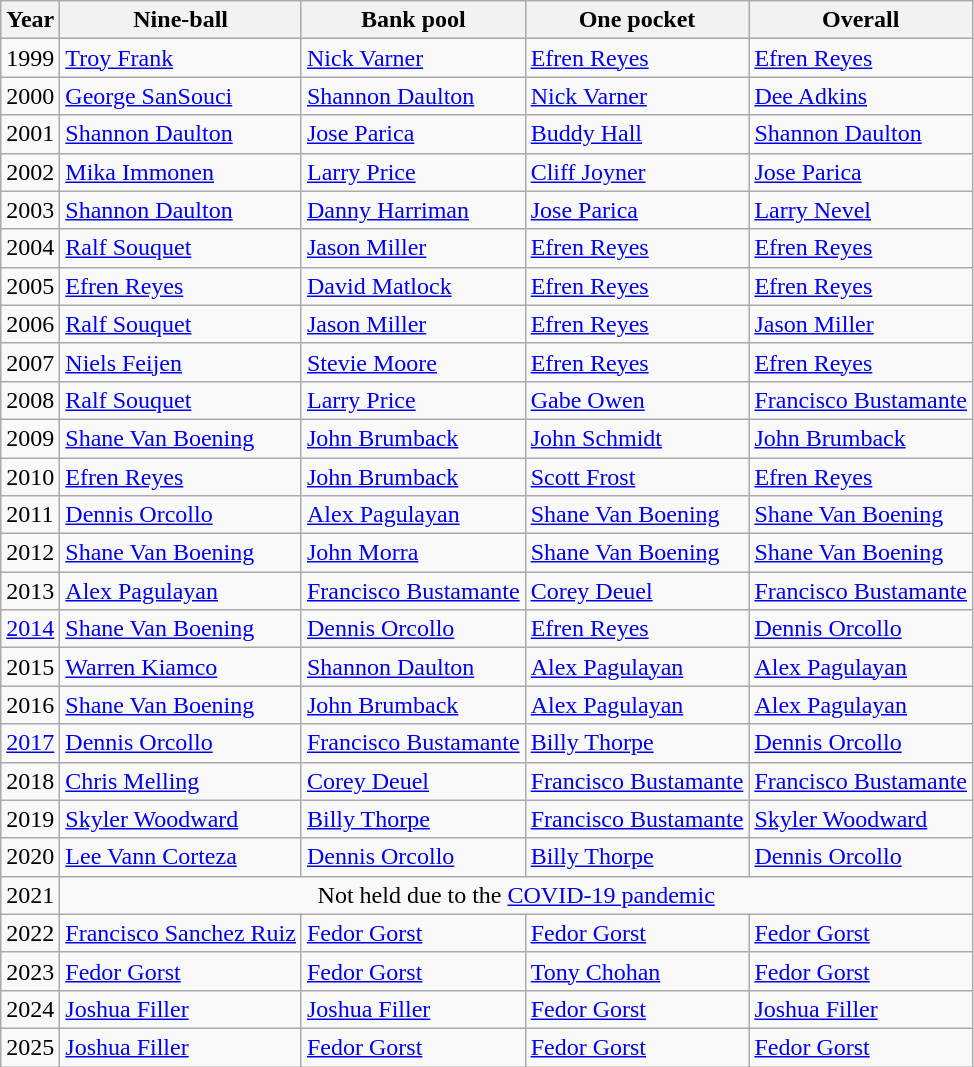<table class="wikitable">
<tr>
<th>Year</th>
<th>Nine-ball</th>
<th>Bank pool</th>
<th>One pocket</th>
<th>Overall</th>
</tr>
<tr>
<td>1999</td>
<td> <a href='#'>Troy Frank</a></td>
<td> <a href='#'>Nick Varner</a></td>
<td> <a href='#'>Efren Reyes</a></td>
<td> <a href='#'>Efren Reyes</a></td>
</tr>
<tr>
<td>2000</td>
<td> <a href='#'>George SanSouci</a></td>
<td> <a href='#'>Shannon Daulton</a></td>
<td> <a href='#'>Nick Varner</a></td>
<td> <a href='#'>Dee Adkins</a></td>
</tr>
<tr>
<td>2001</td>
<td> <a href='#'>Shannon Daulton</a></td>
<td> <a href='#'>Jose Parica</a></td>
<td> <a href='#'>Buddy Hall</a></td>
<td> <a href='#'>Shannon Daulton</a></td>
</tr>
<tr>
<td>2002</td>
<td> <a href='#'>Mika Immonen</a></td>
<td> <a href='#'>Larry Price</a></td>
<td> <a href='#'>Cliff Joyner</a></td>
<td> <a href='#'>Jose Parica</a></td>
</tr>
<tr>
<td>2003</td>
<td> <a href='#'>Shannon Daulton</a> </td>
<td> <a href='#'>Danny Harriman</a></td>
<td> <a href='#'>Jose Parica</a></td>
<td> <a href='#'>Larry Nevel</a></td>
</tr>
<tr>
<td>2004</td>
<td> <a href='#'>Ralf Souquet</a></td>
<td> <a href='#'>Jason Miller</a></td>
<td> <a href='#'>Efren Reyes</a> </td>
<td> <a href='#'>Efren Reyes</a> </td>
</tr>
<tr>
<td>2005</td>
<td> <a href='#'>Efren Reyes</a></td>
<td> <a href='#'>David Matlock</a></td>
<td> <a href='#'>Efren Reyes</a> </td>
<td> <a href='#'>Efren Reyes</a> </td>
</tr>
<tr>
<td>2006</td>
<td> <a href='#'>Ralf Souquet</a> </td>
<td> <a href='#'>Jason Miller</a> </td>
<td> <a href='#'>Efren Reyes</a> </td>
<td> <a href='#'>Jason Miller</a></td>
</tr>
<tr>
<td>2007</td>
<td> <a href='#'>Niels Feijen</a></td>
<td> <a href='#'>Stevie Moore</a></td>
<td> <a href='#'>Efren Reyes</a> </td>
<td> <a href='#'>Efren Reyes</a> </td>
</tr>
<tr>
<td>2008</td>
<td> <a href='#'>Ralf Souquet</a> </td>
<td> <a href='#'>Larry Price</a> </td>
<td> <a href='#'>Gabe Owen</a></td>
<td> <a href='#'>Francisco Bustamante</a></td>
</tr>
<tr>
<td>2009</td>
<td> <a href='#'>Shane Van Boening</a></td>
<td> <a href='#'>John Brumback</a></td>
<td> <a href='#'>John Schmidt</a></td>
<td> <a href='#'>John Brumback</a></td>
</tr>
<tr>
<td>2010</td>
<td> <a href='#'>Efren Reyes</a> </td>
<td> <a href='#'>John Brumback</a> </td>
<td> <a href='#'>Scott Frost</a></td>
<td> <a href='#'>Efren Reyes</a> </td>
</tr>
<tr>
<td>2011</td>
<td> <a href='#'>Dennis Orcollo</a></td>
<td> <a href='#'>Alex Pagulayan</a></td>
<td> <a href='#'>Shane Van Boening</a></td>
<td> <a href='#'>Shane Van Boening</a></td>
</tr>
<tr>
<td>2012</td>
<td> <a href='#'>Shane Van Boening</a> </td>
<td> <a href='#'>John Morra</a></td>
<td> <a href='#'>Shane Van Boening</a> </td>
<td> <a href='#'>Shane Van Boening</a> </td>
</tr>
<tr>
<td>2013</td>
<td> <a href='#'>Alex Pagulayan</a></td>
<td> <a href='#'>Francisco Bustamante</a></td>
<td> <a href='#'>Corey Deuel</a></td>
<td> <a href='#'>Francisco Bustamante</a> </td>
</tr>
<tr>
<td><a href='#'>2014</a></td>
<td> <a href='#'>Shane Van Boening</a> </td>
<td> <a href='#'>Dennis Orcollo</a></td>
<td> <a href='#'>Efren Reyes</a> </td>
<td> <a href='#'>Dennis Orcollo</a></td>
</tr>
<tr>
<td>2015</td>
<td> <a href='#'>Warren Kiamco</a></td>
<td> <a href='#'>Shannon Daulton</a> </td>
<td> <a href='#'>Alex Pagulayan</a></td>
<td> <a href='#'>Alex Pagulayan</a></td>
</tr>
<tr>
<td>2016</td>
<td> <a href='#'>Shane Van Boening</a> </td>
<td> <a href='#'>John Brumback</a> </td>
<td> <a href='#'>Alex Pagulayan</a> </td>
<td> <a href='#'>Alex Pagulayan</a> </td>
</tr>
<tr>
<td><a href='#'>2017</a></td>
<td> <a href='#'>Dennis Orcollo</a> </td>
<td> <a href='#'>Francisco Bustamante</a> </td>
<td> <a href='#'>Billy Thorpe</a></td>
<td> <a href='#'>Dennis Orcollo</a> </td>
</tr>
<tr>
<td>2018</td>
<td> <a href='#'>Chris Melling</a></td>
<td> <a href='#'>Corey Deuel</a></td>
<td> <a href='#'>Francisco Bustamante</a></td>
<td> <a href='#'>Francisco Bustamante</a> </td>
</tr>
<tr>
<td>2019</td>
<td> <a href='#'>Skyler Woodward</a></td>
<td> <a href='#'>Billy Thorpe</a></td>
<td> <a href='#'>Francisco Bustamante</a> </td>
<td> <a href='#'>Skyler Woodward</a></td>
</tr>
<tr>
<td>2020</td>
<td> <a href='#'>Lee Vann Corteza</a></td>
<td> <a href='#'>Dennis Orcollo</a> </td>
<td> <a href='#'>Billy Thorpe</a> </td>
<td> <a href='#'>Dennis Orcollo</a> </td>
</tr>
<tr>
<td>2021</td>
<td colspan="7" align="center">Not held due to the <a href='#'>COVID-19 pandemic</a></td>
</tr>
<tr>
<td>2022</td>
<td> <a href='#'>Francisco Sanchez Ruiz</a></td>
<td> <a href='#'>Fedor Gorst</a></td>
<td> <a href='#'>Fedor Gorst</a></td>
<td> <a href='#'>Fedor Gorst</a></td>
</tr>
<tr>
<td>2023</td>
<td> <a href='#'>Fedor Gorst</a></td>
<td> <a href='#'>Fedor Gorst</a> </td>
<td> <a href='#'>Tony Chohan</a></td>
<td> <a href='#'>Fedor Gorst</a> </td>
</tr>
<tr>
<td>2024</td>
<td> <a href='#'>Joshua Filler</a></td>
<td> <a href='#'>Joshua Filler</a></td>
<td> <a href='#'>Fedor Gorst</a> </td>
<td> <a href='#'>Joshua Filler</a></td>
</tr>
<tr>
<td>2025</td>
<td> <a href='#'>Joshua Filler</a> </td>
<td> <a href='#'>Fedor Gorst</a> </td>
<td> <a href='#'>Fedor Gorst</a> </td>
<td> <a href='#'>Fedor Gorst</a> </td>
</tr>
</table>
